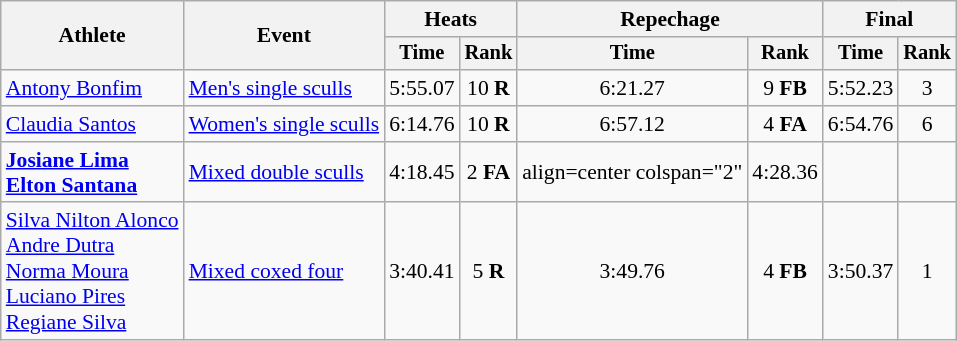<table class="wikitable" style="font-size:90%;">
<tr>
<th rowspan="2">Athlete</th>
<th rowspan="2">Event</th>
<th colspan="2">Heats</th>
<th colspan="2">Repechage</th>
<th colspan="2">Final</th>
</tr>
<tr style="font-size:95%">
<th>Time</th>
<th>Rank</th>
<th>Time</th>
<th>Rank</th>
<th>Time</th>
<th>Rank</th>
</tr>
<tr>
<td align=left><a href='#'>Antony Bonfim</a></td>
<td align=left><a href='#'>Men's single sculls</a></td>
<td align=center>5:55.07</td>
<td align=center>10 <strong>R</strong></td>
<td align=center>6:21.27</td>
<td align=center>9 <strong>FB</strong></td>
<td align=center>5:52.23</td>
<td align=center>3</td>
</tr>
<tr>
<td align=left><a href='#'>Claudia Santos</a></td>
<td align=left><a href='#'>Women's single sculls</a></td>
<td align=center>6:14.76</td>
<td align=center>10 <strong>R</strong></td>
<td align=center>6:57.12</td>
<td align=center>4 <strong>FA</strong></td>
<td align=center>6:54.76</td>
<td align=center>6</td>
</tr>
<tr>
<td align=left><strong><a href='#'>Josiane Lima</a></strong><br> <strong><a href='#'>Elton Santana</a></strong></td>
<td align=left><a href='#'>Mixed double sculls</a></td>
<td align=center>4:18.45</td>
<td align=center>2 <strong>FA</strong></td>
<td>align=center colspan="2" </td>
<td align=center>4:28.36</td>
<td align=center></td>
</tr>
<tr>
<td align=left><a href='#'>Silva Nilton Alonco</a><br> <a href='#'>Andre Dutra</a><br> <a href='#'>Norma Moura</a><br> <a href='#'>Luciano Pires</a><br> <a href='#'>Regiane Silva</a></td>
<td align=left><a href='#'>Mixed coxed four</a></td>
<td align=center>3:40.41</td>
<td align=center>5 <strong>R</strong></td>
<td align=center>3:49.76</td>
<td align=center>4 <strong>FB</strong></td>
<td align=center>3:50.37</td>
<td align=center>1</td>
</tr>
</table>
